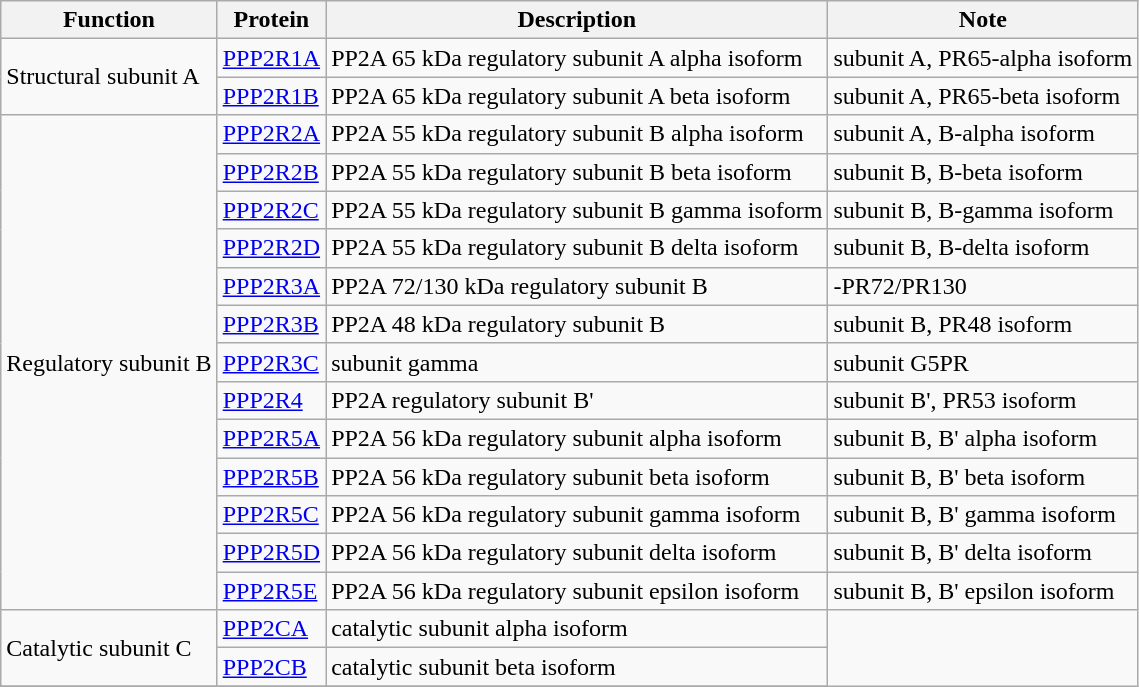<table class="wikitable">
<tr>
<th>Function</th>
<th>Protein</th>
<th>Description</th>
<th>Note</th>
</tr>
<tr>
<td rowspan="2">Structural subunit A</td>
<td><a href='#'>PPP2R1A</a></td>
<td>PP2A 65 kDa regulatory subunit A alpha isoform</td>
<td>subunit A, PR65-alpha isoform</td>
</tr>
<tr>
<td><a href='#'>PPP2R1B</a></td>
<td>PP2A 65 kDa regulatory subunit A beta isoform</td>
<td>subunit A, PR65-beta isoform</td>
</tr>
<tr>
<td rowspan="13">Regulatory subunit B</td>
<td><a href='#'>PPP2R2A</a></td>
<td>PP2A 55 kDa regulatory subunit B alpha isoform</td>
<td>subunit A, B-alpha isoform</td>
</tr>
<tr>
<td><a href='#'>PPP2R2B</a></td>
<td>PP2A 55 kDa regulatory subunit B beta isoform</td>
<td>subunit B, B-beta isoform</td>
</tr>
<tr>
<td><a href='#'>PPP2R2C</a></td>
<td>PP2A 55 kDa regulatory subunit B gamma isoform</td>
<td>subunit B, B-gamma isoform</td>
</tr>
<tr>
<td><a href='#'>PPP2R2D</a></td>
<td>PP2A 55 kDa regulatory subunit B delta isoform</td>
<td>subunit B, B-delta isoform</td>
</tr>
<tr>
<td><a href='#'>PPP2R3A</a></td>
<td>PP2A 72/130 kDa regulatory subunit B</td>
<td>-PR72/PR130</td>
</tr>
<tr>
<td><a href='#'>PPP2R3B</a></td>
<td>PP2A 48 kDa regulatory subunit B</td>
<td>subunit B, PR48 isoform</td>
</tr>
<tr>
<td><a href='#'>PPP2R3C</a></td>
<td> subunit gamma</td>
<td>subunit G5PR</td>
</tr>
<tr>
<td><a href='#'>PPP2R4</a></td>
<td>PP2A regulatory subunit B'</td>
<td>subunit B', PR53 isoform</td>
</tr>
<tr>
<td><a href='#'>PPP2R5A</a></td>
<td>PP2A 56 kDa regulatory subunit alpha isoform</td>
<td>subunit B, B' alpha isoform</td>
</tr>
<tr>
<td><a href='#'>PPP2R5B</a></td>
<td>PP2A 56 kDa regulatory subunit beta isoform</td>
<td>subunit B, B' beta isoform</td>
</tr>
<tr>
<td><a href='#'>PPP2R5C</a></td>
<td>PP2A 56 kDa regulatory subunit gamma isoform</td>
<td>subunit B, B' gamma isoform</td>
</tr>
<tr>
<td><a href='#'>PPP2R5D</a></td>
<td>PP2A 56 kDa regulatory subunit delta isoform</td>
<td>subunit B, B' delta isoform</td>
</tr>
<tr>
<td><a href='#'>PPP2R5E</a></td>
<td>PP2A 56 kDa regulatory subunit epsilon isoform</td>
<td>subunit B, B' epsilon isoform</td>
</tr>
<tr>
<td rowspan="2">Catalytic subunit C</td>
<td><a href='#'>PPP2CA</a></td>
<td>catalytic subunit alpha isoform</td>
</tr>
<tr>
<td><a href='#'>PPP2CB</a></td>
<td>catalytic subunit beta isoform</td>
</tr>
<tr>
</tr>
</table>
